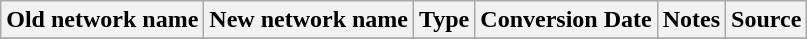<table class="wikitable">
<tr>
<th>Old network name</th>
<th>New network name</th>
<th>Type</th>
<th>Conversion Date</th>
<th>Notes</th>
<th>Source</th>
</tr>
<tr>
</tr>
</table>
